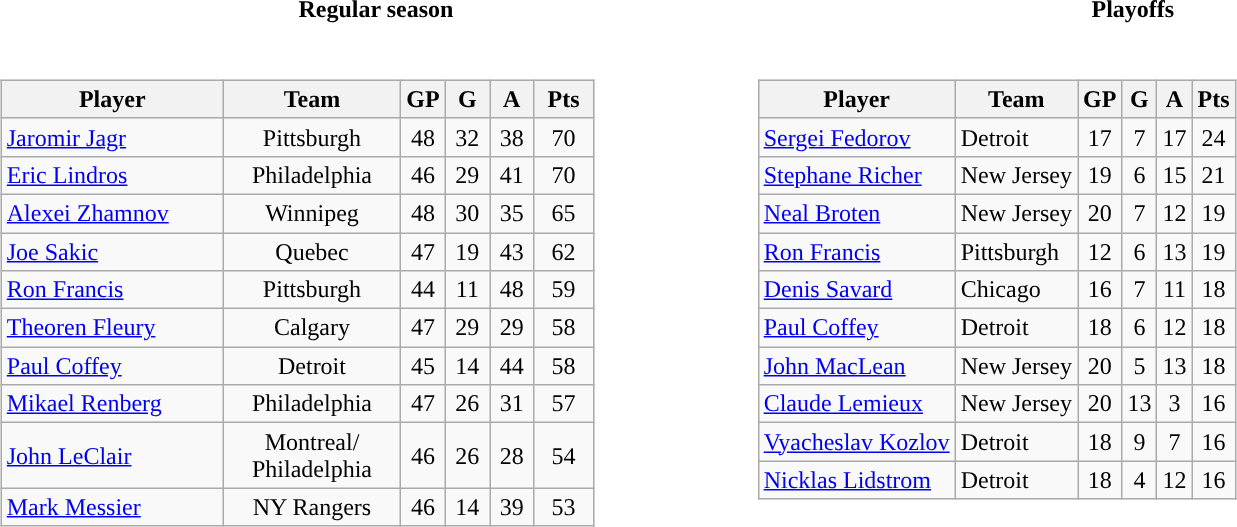<table width="80%">
<tr>
<th>Regular season</th>
<th>Playoffs</th>
</tr>
<tr valign="top">
<td width="40%"><br><table class="wikitable">
<tr>
<th bgcolor="#DDDDFF" width="37.5%">Player</th>
<th bgcolor="#DDDDFF" width="30%">Team</th>
<th bgcolor="#DDDDFF" width="7.5%">GP</th>
<th bgcolor="#DDDDFF" width="7.5%">G</th>
<th bgcolor="#DDDDFF" width="7.5%">A</th>
<th bgcolor="#DDDDFF" width="10%">Pts</th>
</tr>
<tr align="center">
<td align="left"><a href='#'>Jaromir Jagr</a></td>
<td>Pittsburgh</td>
<td>48</td>
<td>32</td>
<td>38</td>
<td>70</td>
</tr>
<tr align="center">
<td align="left"><a href='#'>Eric Lindros</a></td>
<td>Philadelphia</td>
<td>46</td>
<td>29</td>
<td>41</td>
<td>70</td>
</tr>
<tr align="center">
<td align="left"><a href='#'>Alexei Zhamnov</a></td>
<td>Winnipeg</td>
<td>48</td>
<td>30</td>
<td>35</td>
<td>65</td>
</tr>
<tr align="center">
<td align="left"><a href='#'>Joe Sakic</a></td>
<td>Quebec</td>
<td>47</td>
<td>19</td>
<td>43</td>
<td>62</td>
</tr>
<tr align="center">
<td align="left"><a href='#'>Ron Francis</a></td>
<td>Pittsburgh</td>
<td>44</td>
<td>11</td>
<td>48</td>
<td>59</td>
</tr>
<tr align="center">
<td align="left"><a href='#'>Theoren Fleury</a></td>
<td>Calgary</td>
<td>47</td>
<td>29</td>
<td>29</td>
<td>58</td>
</tr>
<tr align="center">
<td align="left"><a href='#'>Paul Coffey</a></td>
<td>Detroit</td>
<td>45</td>
<td>14</td>
<td>44</td>
<td>58</td>
</tr>
<tr align="center">
<td align="left"><a href='#'>Mikael Renberg</a></td>
<td>Philadelphia</td>
<td>47</td>
<td>26</td>
<td>31</td>
<td>57</td>
</tr>
<tr align="center">
<td align="left"><a href='#'>John LeClair</a></td>
<td>Montreal/<br>Philadelphia</td>
<td>46</td>
<td>26</td>
<td>28</td>
<td>54</td>
</tr>
<tr align="center">
<td align="left"><a href='#'>Mark Messier</a></td>
<td>NY Rangers</td>
<td>46</td>
<td>14</td>
<td>39</td>
<td>53</td>
</tr>
</table>
</td>
<td width="40%"><br><table class="wikitable">
<tr>
<th>Player</th>
<th>Team</th>
<th>GP</th>
<th>G</th>
<th>A</th>
<th>Pts</th>
</tr>
<tr align="center">
<td align="left"><a href='#'>Sergei Fedorov</a></td>
<td align="left">Detroit</td>
<td>17</td>
<td>7</td>
<td>17</td>
<td>24</td>
</tr>
<tr align="center">
<td align="left"><a href='#'>Stephane Richer</a></td>
<td align="left">New Jersey</td>
<td>19</td>
<td>6</td>
<td>15</td>
<td>21</td>
</tr>
<tr align="center">
<td align="left"><a href='#'>Neal Broten</a></td>
<td align="left">New Jersey</td>
<td>20</td>
<td>7</td>
<td>12</td>
<td>19</td>
</tr>
<tr align="center">
<td align="left"><a href='#'>Ron Francis</a></td>
<td align="left">Pittsburgh</td>
<td>12</td>
<td>6</td>
<td>13</td>
<td>19</td>
</tr>
<tr align="center">
<td align="left"><a href='#'>Denis Savard</a></td>
<td align="left">Chicago</td>
<td>16</td>
<td>7</td>
<td>11</td>
<td>18</td>
</tr>
<tr align="center">
<td align="left"><a href='#'>Paul Coffey</a></td>
<td align="left">Detroit</td>
<td>18</td>
<td>6</td>
<td>12</td>
<td>18</td>
</tr>
<tr align="center">
<td align="left"><a href='#'>John MacLean</a></td>
<td align="left">New Jersey</td>
<td>20</td>
<td>5</td>
<td>13</td>
<td>18</td>
</tr>
<tr align="center">
<td align="left"><a href='#'>Claude Lemieux</a></td>
<td align="left">New Jersey</td>
<td>20</td>
<td>13</td>
<td>3</td>
<td>16</td>
</tr>
<tr align="center">
<td align="left"><a href='#'>Vyacheslav Kozlov</a></td>
<td align="left">Detroit</td>
<td>18</td>
<td>9</td>
<td>7</td>
<td>16</td>
</tr>
<tr align="center">
<td align="left"><a href='#'>Nicklas Lidstrom</a></td>
<td align="left">Detroit</td>
<td>18</td>
<td>4</td>
<td>12</td>
<td>16</td>
</tr>
</table>
</td>
</tr>
</table>
